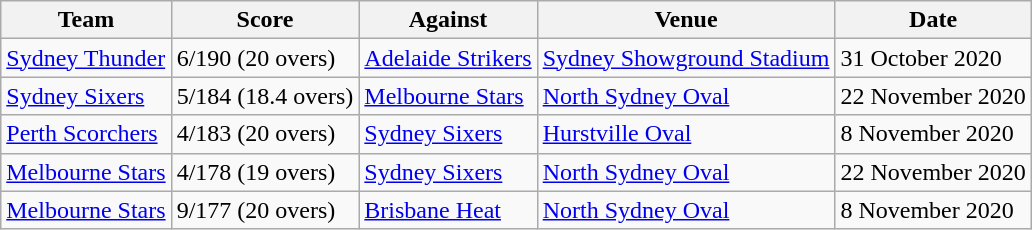<table class="wikitable">
<tr>
<th>Team</th>
<th>Score</th>
<th>Against</th>
<th>Venue</th>
<th>Date</th>
</tr>
<tr>
<td><a href='#'>Sydney Thunder</a></td>
<td>6/190 (20 overs)</td>
<td><a href='#'>Adelaide Strikers</a></td>
<td><a href='#'>Sydney Showground Stadium</a></td>
<td>31 October 2020</td>
</tr>
<tr>
<td><a href='#'>Sydney Sixers</a></td>
<td>5/184 (18.4 overs)</td>
<td><a href='#'>Melbourne Stars</a></td>
<td><a href='#'>North Sydney Oval</a></td>
<td>22 November 2020</td>
</tr>
<tr>
<td><a href='#'>Perth Scorchers</a></td>
<td>4/183 (20 overs)</td>
<td><a href='#'>Sydney Sixers</a></td>
<td><a href='#'>Hurstville Oval</a></td>
<td>8 November 2020</td>
</tr>
<tr>
<td><a href='#'>Melbourne Stars</a></td>
<td>4/178 (19 overs)</td>
<td><a href='#'>Sydney Sixers</a></td>
<td><a href='#'>North Sydney Oval</a></td>
<td>22 November 2020</td>
</tr>
<tr>
<td><a href='#'>Melbourne Stars</a></td>
<td>9/177 (20 overs)</td>
<td><a href='#'>Brisbane Heat</a></td>
<td><a href='#'>North Sydney Oval</a></td>
<td>8 November 2020</td>
</tr>
</table>
